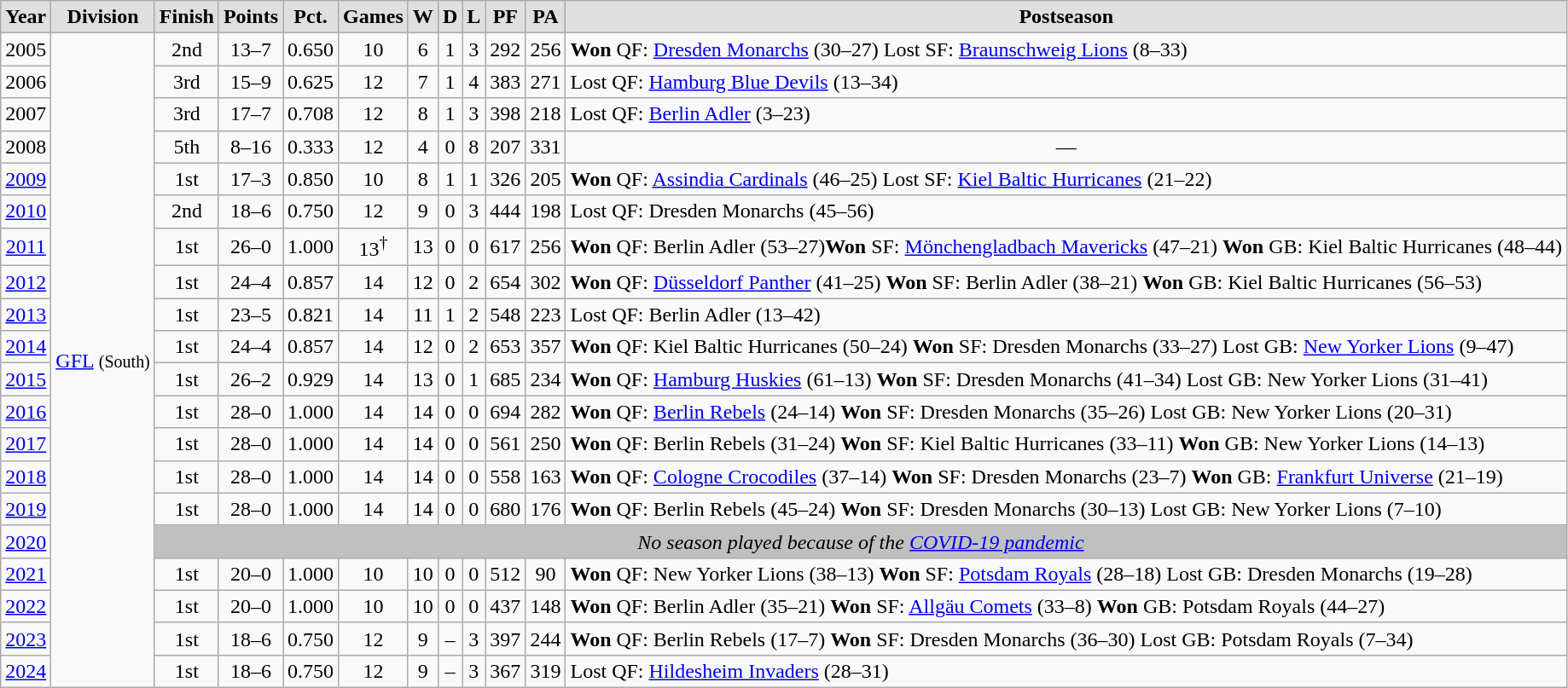<table class="wikitable" style="text-align:center">
<tr style="background:#DFDFDF; font-weight:bold">
<td>Year</td>
<td>Division</td>
<td>Finish</td>
<td>Points</td>
<td>Pct.</td>
<td>Games</td>
<td>W</td>
<td>D</td>
<td>L</td>
<td>PF</td>
<td>PA</td>
<td>Postseason</td>
</tr>
<tr>
<td>2005</td>
<td rowspan="20"><a href='#'>GFL</a> <small>(South)</small></td>
<td>2nd</td>
<td>13–7</td>
<td>0.650</td>
<td>10</td>
<td>6</td>
<td>1</td>
<td>3</td>
<td>292</td>
<td>256</td>
<td style="text-align:left"><strong>Won</strong> QF: <a href='#'>Dresden Monarchs</a> (30–27)  Lost SF: <a href='#'>Braunschweig Lions</a> (8–33)</td>
</tr>
<tr>
<td>2006</td>
<td>3rd</td>
<td>15–9</td>
<td>0.625</td>
<td>12</td>
<td>7</td>
<td>1</td>
<td>4</td>
<td>383</td>
<td>271</td>
<td style="text-align:left">Lost QF: <a href='#'>Hamburg Blue Devils</a> (13–34)</td>
</tr>
<tr>
<td>2007</td>
<td>3rd</td>
<td>17–7</td>
<td>0.708</td>
<td>12</td>
<td>8</td>
<td>1</td>
<td>3</td>
<td>398</td>
<td>218</td>
<td style="text-align:left">Lost QF: <a href='#'>Berlin Adler</a> (3–23)</td>
</tr>
<tr>
<td>2008</td>
<td>5th</td>
<td>8–16</td>
<td>0.333</td>
<td>12</td>
<td>4</td>
<td>0</td>
<td>8</td>
<td>207</td>
<td>331</td>
<td>—</td>
</tr>
<tr>
<td><a href='#'>2009</a></td>
<td>1st</td>
<td>17–3</td>
<td>0.850</td>
<td>10</td>
<td>8</td>
<td>1</td>
<td>1</td>
<td>326</td>
<td>205</td>
<td style="text-align:left"><strong>Won</strong> QF: <a href='#'>Assindia Cardinals</a> (46–25)  Lost SF: <a href='#'>Kiel Baltic Hurricanes</a> (21–22)</td>
</tr>
<tr>
<td><a href='#'>2010</a></td>
<td>2nd</td>
<td>18–6</td>
<td>0.750</td>
<td>12</td>
<td>9</td>
<td>0</td>
<td>3</td>
<td>444</td>
<td>198</td>
<td style="text-align:left">Lost QF: Dresden Monarchs (45–56)</td>
</tr>
<tr>
<td><a href='#'>2011</a></td>
<td>1st</td>
<td>26–0</td>
<td>1.000</td>
<td>13<sup>†</sup></td>
<td>13</td>
<td>0</td>
<td>0</td>
<td>617</td>
<td>256</td>
<td style="text-align:left"><strong>Won</strong> QF: Berlin Adler (53–27)<strong>Won</strong> SF: <a href='#'>Mönchengladbach Mavericks</a> (47–21)  <strong>Won</strong> GB: Kiel Baltic Hurricanes (48–44)</td>
</tr>
<tr>
<td><a href='#'>2012</a></td>
<td>1st</td>
<td>24–4</td>
<td>0.857</td>
<td>14</td>
<td>12</td>
<td>0</td>
<td>2</td>
<td>654</td>
<td>302</td>
<td style="text-align:left"><strong>Won</strong> QF: <a href='#'>Düsseldorf Panther</a> (41–25)  <strong>Won</strong> SF: Berlin Adler (38–21)  <strong>Won</strong> GB: Kiel Baltic Hurricanes (56–53)</td>
</tr>
<tr>
<td><a href='#'>2013</a></td>
<td>1st</td>
<td>23–5</td>
<td>0.821</td>
<td>14</td>
<td>11</td>
<td>1</td>
<td>2</td>
<td>548</td>
<td>223</td>
<td style="text-align:left">Lost QF: Berlin Adler (13–42)</td>
</tr>
<tr>
<td><a href='#'>2014</a></td>
<td>1st</td>
<td>24–4</td>
<td>0.857</td>
<td>14</td>
<td>12</td>
<td>0</td>
<td>2</td>
<td>653</td>
<td>357</td>
<td style="text-align:left"><strong>Won</strong> QF: Kiel Baltic Hurricanes (50–24)  <strong>Won</strong> SF: Dresden Monarchs (33–27)  Lost GB: <a href='#'>New Yorker Lions</a> (9–47)</td>
</tr>
<tr>
<td><a href='#'>2015</a></td>
<td>1st</td>
<td>26–2</td>
<td>0.929</td>
<td>14</td>
<td>13</td>
<td>0</td>
<td>1</td>
<td>685</td>
<td>234</td>
<td style="text-align:left"><strong>Won</strong> QF: <a href='#'>Hamburg Huskies</a> (61–13)  <strong>Won</strong> SF: Dresden Monarchs (41–34)  Lost GB: New Yorker Lions (31–41)</td>
</tr>
<tr>
<td><a href='#'>2016</a></td>
<td>1st</td>
<td>28–0</td>
<td>1.000</td>
<td>14</td>
<td>14</td>
<td>0</td>
<td>0</td>
<td>694</td>
<td>282</td>
<td style="text-align:left"><strong>Won</strong> QF: <a href='#'>Berlin Rebels</a> (24–14)  <strong>Won</strong> SF: Dresden Monarchs (35–26)  Lost GB: New Yorker Lions (20–31)</td>
</tr>
<tr>
<td><a href='#'>2017</a></td>
<td>1st</td>
<td>28–0</td>
<td>1.000</td>
<td>14</td>
<td>14</td>
<td>0</td>
<td>0</td>
<td>561</td>
<td>250</td>
<td style="text-align:left"><strong>Won</strong> QF: Berlin Rebels (31–24)  <strong>Won</strong> SF: Kiel Baltic Hurricanes (33–11)  <strong>Won</strong> GB: New Yorker Lions (14–13)</td>
</tr>
<tr>
<td><a href='#'>2018</a></td>
<td>1st</td>
<td>28–0</td>
<td>1.000</td>
<td>14</td>
<td>14</td>
<td>0</td>
<td>0</td>
<td>558</td>
<td>163</td>
<td style="text-align:left"><strong>Won</strong> QF: <a href='#'>Cologne Crocodiles</a> (37–14)  <strong>Won</strong> SF: Dresden Monarchs (23–7)  <strong>Won</strong> GB: <a href='#'>Frankfurt Universe</a> (21–19)</td>
</tr>
<tr>
<td><a href='#'>2019</a></td>
<td>1st</td>
<td>28–0</td>
<td>1.000</td>
<td>14</td>
<td>14</td>
<td>0</td>
<td>0</td>
<td>680</td>
<td>176</td>
<td style="text-align:left"><strong>Won</strong> QF: Berlin Rebels (45–24)  <strong>Won</strong> SF: Dresden Monarchs (30–13)  Lost GB: New Yorker Lions (7–10)</td>
</tr>
<tr>
<td><a href='#'>2020</a></td>
<td colspan="10" style="background:silver"><em>No season played because of the <a href='#'>COVID-19 pandemic</a></em></td>
</tr>
<tr>
<td><a href='#'>2021</a></td>
<td>1st</td>
<td>20–0</td>
<td>1.000</td>
<td>10</td>
<td>10</td>
<td>0</td>
<td>0</td>
<td>512</td>
<td>90</td>
<td style="text-align:left"><strong>Won</strong> QF: New Yorker Lions (38–13)  <strong>Won</strong> SF: <a href='#'>Potsdam Royals</a> (28–18)  Lost GB: Dresden Monarchs (19–28)</td>
</tr>
<tr>
<td><a href='#'>2022</a></td>
<td>1st</td>
<td>20–0</td>
<td>1.000</td>
<td>10</td>
<td>10</td>
<td>0</td>
<td>0</td>
<td>437</td>
<td>148</td>
<td style="text-align:left"><strong>Won</strong> QF: Berlin Adler (35–21)  <strong>Won</strong> SF: <a href='#'>Allgäu Comets</a> (33–8)  <strong>Won</strong> GB: Potsdam Royals (44–27)</td>
</tr>
<tr>
<td><a href='#'>2023</a></td>
<td>1st</td>
<td>18–6</td>
<td>0.750</td>
<td>12</td>
<td>9</td>
<td>–</td>
<td>3</td>
<td>397</td>
<td>244</td>
<td style="text-align:left"><strong>Won</strong> QF: Berlin Rebels (17–7)  <strong>Won</strong> SF: Dresden Monarchs (36–30)  Lost GB: Potsdam Royals (7–34)</td>
</tr>
<tr>
<td><a href='#'>2024</a></td>
<td>1st</td>
<td>18–6</td>
<td>0.750</td>
<td>12</td>
<td>9</td>
<td>–</td>
<td>3</td>
<td>367</td>
<td>319</td>
<td style="text-align:left">Lost QF: <a href='#'>Hildesheim Invaders</a> (28–31)</td>
</tr>
</table>
